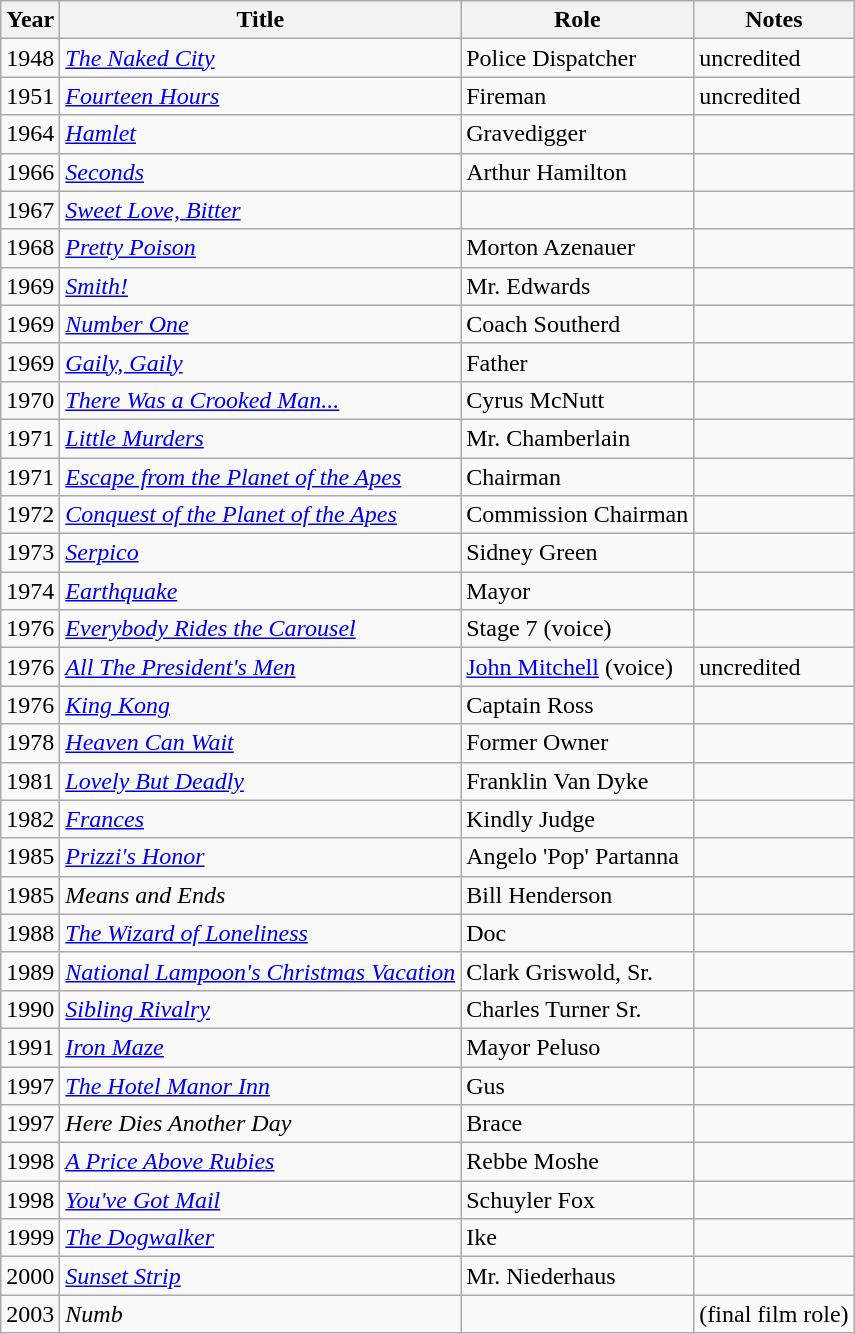<table class="wikitable sortable">
<tr>
<th>Year</th>
<th>Title</th>
<th>Role</th>
<th>Notes</th>
</tr>
<tr>
<td>1948</td>
<td><em><a href='#'>The Naked City</a></em></td>
<td>Police Dispatcher</td>
<td>uncredited</td>
</tr>
<tr>
<td>1951</td>
<td><em><a href='#'>Fourteen Hours</a></em></td>
<td>Fireman</td>
<td>uncredited</td>
</tr>
<tr>
<td>1964</td>
<td><em><a href='#'>Hamlet</a></em></td>
<td>Gravedigger</td>
<td></td>
</tr>
<tr>
<td>1966</td>
<td><em><a href='#'>Seconds</a></em></td>
<td>Arthur Hamilton</td>
<td></td>
</tr>
<tr>
<td>1967</td>
<td><em><a href='#'>Sweet Love, Bitter</a></em></td>
<td></td>
<td></td>
</tr>
<tr>
<td>1968</td>
<td><em><a href='#'>Pretty Poison</a></em></td>
<td>Morton Azenauer</td>
<td></td>
</tr>
<tr>
<td>1969</td>
<td><em><a href='#'>Smith!</a></em></td>
<td>Mr. Edwards</td>
<td></td>
</tr>
<tr>
<td>1969</td>
<td><em><a href='#'>Number One</a></em></td>
<td>Coach Southerd</td>
<td></td>
</tr>
<tr>
<td>1969</td>
<td><em><a href='#'>Gaily, Gaily</a></em></td>
<td>Father</td>
<td></td>
</tr>
<tr>
<td>1970</td>
<td><em><a href='#'>There Was a Crooked Man...</a></em></td>
<td>Cyrus McNutt</td>
<td></td>
</tr>
<tr>
<td>1971</td>
<td><em><a href='#'>Little Murders</a></em></td>
<td>Mr. Chamberlain</td>
<td></td>
</tr>
<tr>
<td>1971</td>
<td><em><a href='#'>Escape from the Planet of the Apes</a></em></td>
<td>Chairman</td>
<td></td>
</tr>
<tr>
<td>1972</td>
<td><em><a href='#'>Conquest of the Planet of the Apes</a></em></td>
<td>Commission Chairman</td>
<td></td>
</tr>
<tr>
<td>1973</td>
<td><em><a href='#'>Serpico</a></em></td>
<td>Sidney Green</td>
<td></td>
</tr>
<tr>
<td>1974</td>
<td><em><a href='#'>Earthquake</a></em></td>
<td>Mayor</td>
<td></td>
</tr>
<tr>
<td>1976</td>
<td><em><a href='#'>Everybody Rides the Carousel</a></em></td>
<td>Stage 7 (voice)</td>
<td></td>
</tr>
<tr>
<td>1976</td>
<td><em><a href='#'>All The President's Men</a></em></td>
<td><a href='#'>John Mitchell</a> (voice)</td>
<td>uncredited</td>
</tr>
<tr>
<td>1976</td>
<td><em><a href='#'>King Kong</a></em></td>
<td>Captain Ross</td>
<td></td>
</tr>
<tr>
<td>1978</td>
<td><em><a href='#'>Heaven Can Wait</a></em></td>
<td>Former Owner</td>
<td></td>
</tr>
<tr>
<td>1981</td>
<td><em><a href='#'>Lovely But Deadly</a></em></td>
<td>Franklin Van Dyke</td>
<td></td>
</tr>
<tr>
<td>1982</td>
<td><em><a href='#'>Frances</a></em></td>
<td>Kindly Judge</td>
<td></td>
</tr>
<tr>
<td>1985</td>
<td><em><a href='#'>Prizzi's Honor</a></em></td>
<td>Angelo 'Pop' Partanna</td>
<td></td>
</tr>
<tr>
<td>1985</td>
<td><em>Means and Ends</em></td>
<td>Bill Henderson</td>
<td></td>
</tr>
<tr>
<td>1988</td>
<td><em><a href='#'>The Wizard of Loneliness</a></em></td>
<td>Doc</td>
<td></td>
</tr>
<tr>
<td>1989</td>
<td><em><a href='#'>National Lampoon's Christmas Vacation</a></em></td>
<td>Clark Griswold, Sr.</td>
<td></td>
</tr>
<tr>
<td>1990</td>
<td><em><a href='#'>Sibling Rivalry</a></em></td>
<td>Charles Turner Sr.</td>
<td></td>
</tr>
<tr>
<td>1991</td>
<td><em><a href='#'>Iron Maze</a></em></td>
<td>Mayor Peluso</td>
<td></td>
</tr>
<tr>
<td>1997</td>
<td><em><a href='#'>The Hotel Manor Inn</a></em></td>
<td>Gus</td>
<td></td>
</tr>
<tr>
<td>1997</td>
<td><em>Here Dies Another Day</em></td>
<td>Brace</td>
<td></td>
</tr>
<tr>
<td>1998</td>
<td><em><a href='#'>A Price Above Rubies</a></em></td>
<td>Rebbe Moshe</td>
<td></td>
</tr>
<tr>
<td>1998</td>
<td><em><a href='#'>You've Got Mail</a></em></td>
<td>Schuyler Fox</td>
<td></td>
</tr>
<tr>
<td>1999</td>
<td><em><a href='#'>The Dogwalker</a></em></td>
<td>Ike</td>
<td></td>
</tr>
<tr>
<td>2000</td>
<td><em><a href='#'>Sunset Strip</a></em></td>
<td>Mr. Niederhaus</td>
<td></td>
</tr>
<tr>
<td>2003</td>
<td><em>Numb</em></td>
<td></td>
<td>(final film role)</td>
</tr>
</table>
